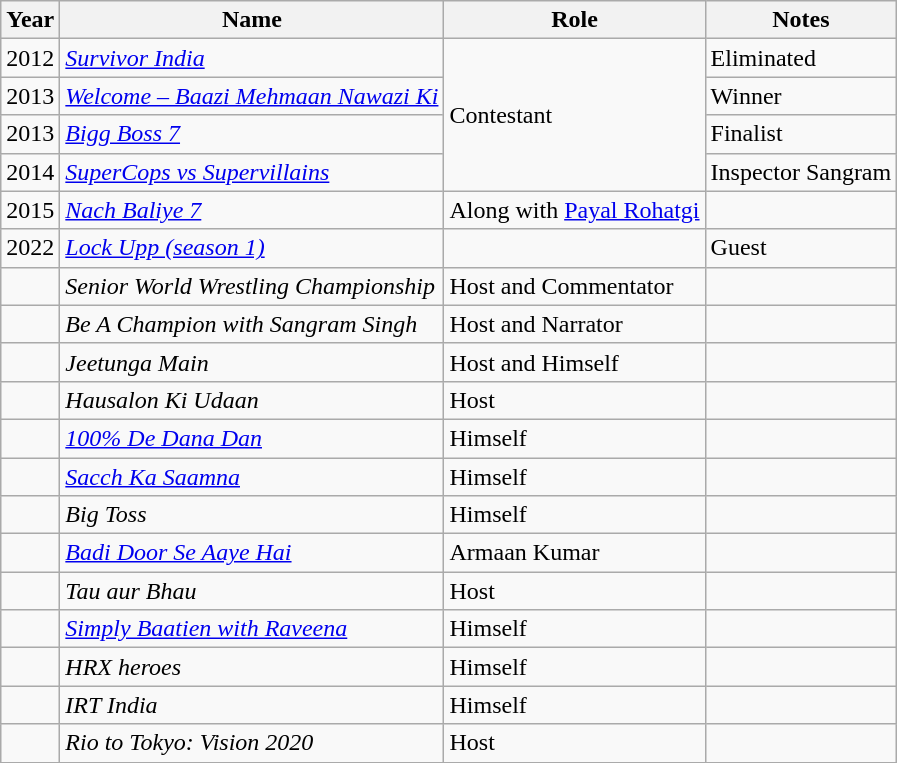<table class="wikitable">
<tr>
<th>Year</th>
<th>Name</th>
<th>Role</th>
<th>Notes</th>
</tr>
<tr>
<td>2012</td>
<td><em><a href='#'>Survivor India</a></em></td>
<td rowspan ="4">Contestant</td>
<td>Eliminated</td>
</tr>
<tr>
<td>2013</td>
<td><em><a href='#'>Welcome – Baazi Mehmaan Nawazi Ki</a></em></td>
<td>Winner</td>
</tr>
<tr>
<td>2013</td>
<td><em><a href='#'>Bigg Boss 7</a></em></td>
<td>Finalist</td>
</tr>
<tr>
<td>2014</td>
<td><em><a href='#'>SuperCops vs Supervillains</a></em></td>
<td>Inspector Sangram</td>
</tr>
<tr>
<td>2015</td>
<td><em><a href='#'>Nach Baliye 7</a></em></td>
<td>Along with <a href='#'>Payal Rohatgi</a></td>
<td></td>
</tr>
<tr>
<td>2022</td>
<td><em><a href='#'>Lock Upp (season 1) </a></em></td>
<td></td>
<td>Guest</td>
</tr>
<tr>
<td></td>
<td><em>Senior World Wrestling Championship</em></td>
<td>Host and Commentator</td>
<td></td>
</tr>
<tr>
<td></td>
<td><em>Be A Champion with Sangram Singh</em></td>
<td>Host and Narrator</td>
<td></td>
</tr>
<tr>
<td></td>
<td><em>Jeetunga Main</em></td>
<td>Host and Himself</td>
<td></td>
</tr>
<tr>
<td></td>
<td><em>Hausalon Ki Udaan</em></td>
<td>Host</td>
<td></td>
</tr>
<tr>
<td></td>
<td><em><a href='#'>100% De Dana Dan</a></em></td>
<td>Himself</td>
<td></td>
</tr>
<tr>
<td></td>
<td><em><a href='#'>Sacch Ka Saamna</a></em></td>
<td>Himself</td>
<td></td>
</tr>
<tr>
<td></td>
<td><em>Big Toss</em></td>
<td>Himself</td>
<td></td>
</tr>
<tr>
<td></td>
<td><em><a href='#'>Badi Door Se Aaye Hai</a></em></td>
<td>Armaan Kumar</td>
<td></td>
</tr>
<tr>
<td></td>
<td><em>Tau aur Bhau</em></td>
<td>Host</td>
<td></td>
</tr>
<tr>
<td></td>
<td><em><a href='#'>Simply Baatien with Raveena</a></em></td>
<td>Himself</td>
<td></td>
</tr>
<tr>
<td></td>
<td><em>HRX heroes</em></td>
<td>Himself</td>
<td></td>
</tr>
<tr>
<td></td>
<td><em>IRT India</em></td>
<td>Himself</td>
<td></td>
</tr>
<tr>
<td></td>
<td><em>Rio to Tokyo: Vision 2020</em></td>
<td>Host</td>
<td></td>
</tr>
<tr>
</tr>
</table>
